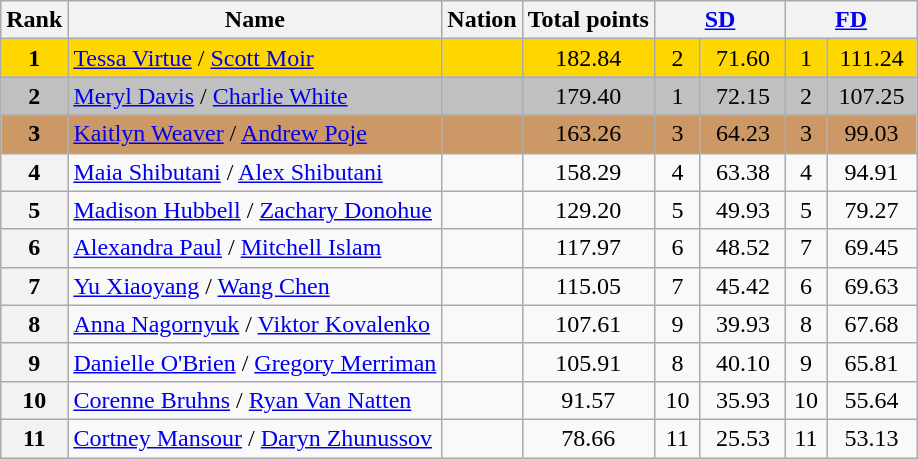<table class="wikitable sortable">
<tr>
<th>Rank</th>
<th>Name</th>
<th>Nation</th>
<th>Total points</th>
<th colspan="2" width="80px"><a href='#'>SD</a></th>
<th colspan="2" width="80px"><a href='#'>FD</a></th>
</tr>
<tr bgcolor="gold">
<td align="center"><strong>1</strong></td>
<td><a href='#'>Tessa Virtue</a> / <a href='#'>Scott Moir</a></td>
<td></td>
<td align="center">182.84</td>
<td align="center">2</td>
<td align="center">71.60</td>
<td align="center">1</td>
<td align="center">111.24</td>
</tr>
<tr bgcolor="silver">
<td align="center"><strong>2</strong></td>
<td><a href='#'>Meryl Davis</a> / <a href='#'>Charlie White</a></td>
<td></td>
<td align="center">179.40</td>
<td align="center">1</td>
<td align="center">72.15</td>
<td align="center">2</td>
<td align="center">107.25</td>
</tr>
<tr bgcolor="cc9966">
<td align="center"><strong>3</strong></td>
<td><a href='#'>Kaitlyn Weaver</a> / <a href='#'>Andrew Poje</a></td>
<td></td>
<td align="center">163.26</td>
<td align="center">3</td>
<td align="center">64.23</td>
<td align="center">3</td>
<td align="center">99.03</td>
</tr>
<tr>
<th>4</th>
<td><a href='#'>Maia Shibutani</a> / <a href='#'>Alex Shibutani</a></td>
<td></td>
<td align="center">158.29</td>
<td align="center">4</td>
<td align="center">63.38</td>
<td align="center">4</td>
<td align="center">94.91</td>
</tr>
<tr>
<th>5</th>
<td><a href='#'>Madison Hubbell</a> / <a href='#'>Zachary Donohue</a></td>
<td></td>
<td align="center">129.20</td>
<td align="center">5</td>
<td align="center">49.93</td>
<td align="center">5</td>
<td align="center">79.27</td>
</tr>
<tr>
<th>6</th>
<td><a href='#'>Alexandra Paul</a> / <a href='#'>Mitchell Islam</a></td>
<td></td>
<td align="center">117.97</td>
<td align="center">6</td>
<td align="center">48.52</td>
<td align="center">7</td>
<td align="center">69.45</td>
</tr>
<tr>
<th>7</th>
<td><a href='#'>Yu Xiaoyang</a> / <a href='#'>Wang Chen</a></td>
<td></td>
<td align="center">115.05</td>
<td align="center">7</td>
<td align="center">45.42</td>
<td align="center">6</td>
<td align="center">69.63</td>
</tr>
<tr>
<th>8</th>
<td><a href='#'>Anna Nagornyuk</a> / <a href='#'>Viktor Kovalenko</a></td>
<td></td>
<td align="center">107.61</td>
<td align="center">9</td>
<td align="center">39.93</td>
<td align="center">8</td>
<td align="center">67.68</td>
</tr>
<tr>
<th>9</th>
<td><a href='#'>Danielle O'Brien</a> / <a href='#'>Gregory Merriman</a></td>
<td></td>
<td align="center">105.91</td>
<td align="center">8</td>
<td align="center">40.10</td>
<td align="center">9</td>
<td align="center">65.81</td>
</tr>
<tr>
<th>10</th>
<td><a href='#'>Corenne Bruhns</a> / <a href='#'>Ryan Van Natten</a></td>
<td></td>
<td align="center">91.57</td>
<td align="center">10</td>
<td align="center">35.93</td>
<td align="center">10</td>
<td align="center">55.64</td>
</tr>
<tr>
<th>11</th>
<td><a href='#'>Cortney Mansour</a> / <a href='#'>Daryn Zhunussov</a></td>
<td></td>
<td align="center">78.66</td>
<td align="center">11</td>
<td align="center">25.53</td>
<td align="center">11</td>
<td align="center">53.13</td>
</tr>
</table>
